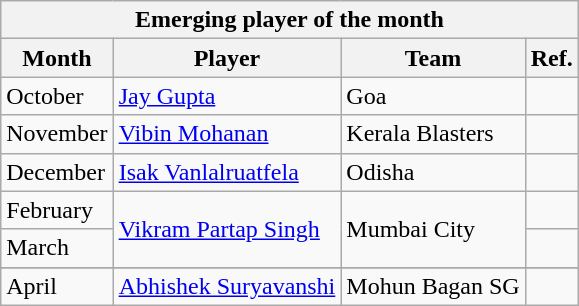<table class="wikitable collapsible collapsed">
<tr>
<th colspan="4">Emerging player of the month</th>
</tr>
<tr>
<th>Month</th>
<th>Player</th>
<th>Team</th>
<th>Ref.</th>
</tr>
<tr>
<td>October</td>
<td> <a href='#'>Jay Gupta</a></td>
<td>Goa</td>
<td></td>
</tr>
<tr>
<td>November</td>
<td> <a href='#'>Vibin Mohanan</a></td>
<td>Kerala Blasters</td>
<td></td>
</tr>
<tr>
<td>December</td>
<td> <a href='#'>Isak Vanlalruatfela</a></td>
<td>Odisha</td>
<td></td>
</tr>
<tr>
<td>February</td>
<td rowspan=2> <a href='#'>Vikram Partap Singh</a></td>
<td rowspan=2>Mumbai City</td>
<td></td>
</tr>
<tr>
<td>March</td>
<td></td>
</tr>
<tr>
</tr>
<tr>
<td>April</td>
<td> <a href='#'>Abhishek Suryavanshi</a></td>
<td>Mohun Bagan SG</td>
<td></td>
</tr>
</table>
